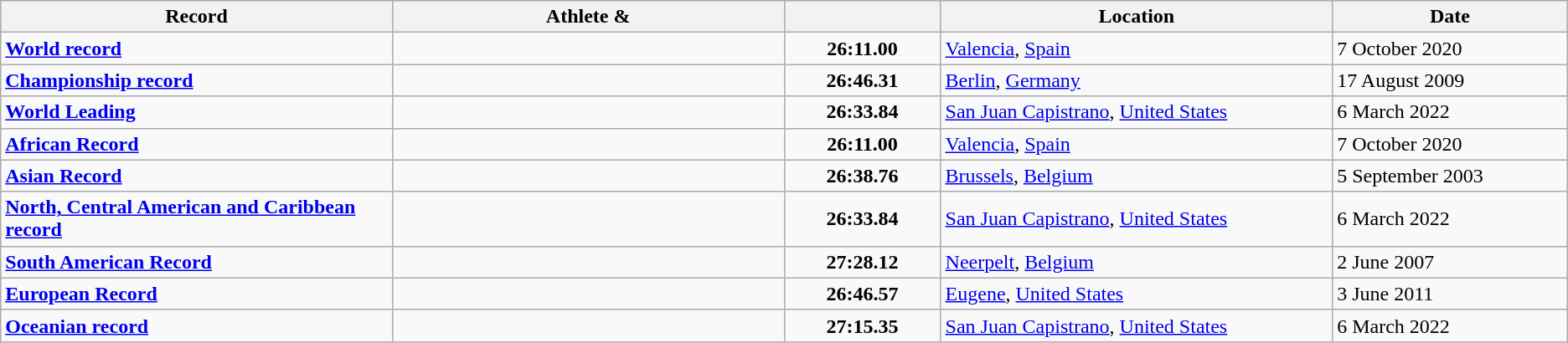<table class="wikitable">
<tr>
<th width=25% align=center>Record</th>
<th width=25% align=center>Athlete & </th>
<th width=10% align=center></th>
<th width=25% align=center>Location</th>
<th width=15% align=center>Date</th>
</tr>
<tr>
<td><strong><a href='#'>World record</a></strong></td>
<td></td>
<td align=center><strong>26:11.00</strong></td>
<td><a href='#'>Valencia</a>, <a href='#'>Spain</a></td>
<td>7 October 2020</td>
</tr>
<tr>
<td><strong><a href='#'>Championship record</a></strong></td>
<td></td>
<td align=center><strong>26:46.31</strong></td>
<td><a href='#'>Berlin</a>, <a href='#'>Germany</a></td>
<td>17 August 2009</td>
</tr>
<tr>
<td><strong><a href='#'>World Leading</a></strong></td>
<td></td>
<td align=center><strong>26:33.84</strong></td>
<td><a href='#'>San Juan Capistrano</a>, <a href='#'>United States</a></td>
<td>6 March 2022</td>
</tr>
<tr>
<td><strong><a href='#'>African Record</a></strong></td>
<td></td>
<td align=center><strong>26:11.00</strong></td>
<td><a href='#'>Valencia</a>, <a href='#'>Spain</a></td>
<td>7 October 2020</td>
</tr>
<tr>
<td><strong><a href='#'>Asian Record</a></strong></td>
<td></td>
<td align=center><strong>26:38.76</strong></td>
<td><a href='#'>Brussels</a>, <a href='#'>Belgium</a></td>
<td>5 September 2003</td>
</tr>
<tr>
<td><strong><a href='#'>North, Central American and Caribbean record</a></strong></td>
<td></td>
<td align=center><strong>26:33.84</strong></td>
<td><a href='#'>San Juan Capistrano</a>, <a href='#'>United States</a></td>
<td>6 March 2022</td>
</tr>
<tr>
<td><strong><a href='#'>South American Record</a></strong></td>
<td></td>
<td align=center><strong>27:28.12</strong></td>
<td><a href='#'>Neerpelt</a>, <a href='#'>Belgium</a></td>
<td>2 June 2007</td>
</tr>
<tr>
<td><strong><a href='#'>European Record</a></strong></td>
<td></td>
<td align=center><strong>26:46.57</strong></td>
<td><a href='#'>Eugene</a>, <a href='#'>United States</a></td>
<td>3 June 2011</td>
</tr>
<tr>
<td><strong><a href='#'>Oceanian record</a></strong></td>
<td></td>
<td align=center><strong>27:15.35</strong></td>
<td><a href='#'>San Juan Capistrano</a>, <a href='#'>United States</a></td>
<td>6 March 2022</td>
</tr>
</table>
